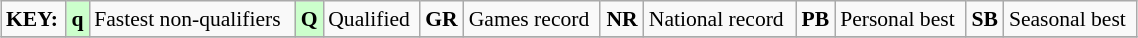<table class="wikitable" style="margin:0.5em auto; font-size:90%;position:relative;" width=60%>
<tr>
<td><strong>KEY:</strong></td>
<td bgcolor=ccffcc align=center><strong>q</strong></td>
<td>Fastest non-qualifiers</td>
<td bgcolor=ccffcc align=center><strong>Q</strong></td>
<td>Qualified</td>
<td align=center><strong>GR</strong></td>
<td>Games record</td>
<td align=center><strong>NR</strong></td>
<td>National record</td>
<td align=center><strong>PB</strong></td>
<td>Personal best</td>
<td align=center><strong>SB</strong></td>
<td>Seasonal best</td>
</tr>
<tr>
</tr>
</table>
